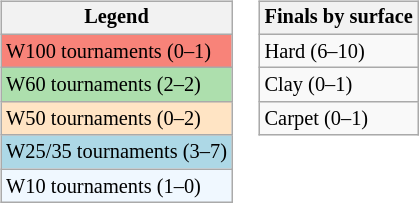<table>
<tr valign=top>
<td><br><table class=wikitable style="font-size:85%">
<tr>
<th>Legend</th>
</tr>
<tr style="background:#f88379;">
<td>W100 tournaments (0–1)</td>
</tr>
<tr style="background:#addfad;">
<td>W60 tournaments (2–2)</td>
</tr>
<tr style="background:#ffe4c4;">
<td>W50 tournaments (0–2)</td>
</tr>
<tr style="background:lightblue;">
<td>W25/35 tournaments (3–7)</td>
</tr>
<tr style="background:#f0f8ff;">
<td>W10 tournaments (1–0)</td>
</tr>
</table>
</td>
<td><br><table class=wikitable style="font-size:85%">
<tr>
<th>Finals by surface</th>
</tr>
<tr>
<td>Hard (6–10)</td>
</tr>
<tr>
<td>Clay (0–1)</td>
</tr>
<tr>
<td>Carpet (0–1)</td>
</tr>
</table>
</td>
</tr>
</table>
